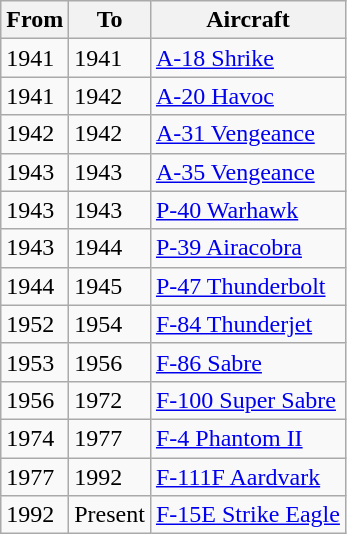<table class="wikitable">
<tr>
<th>From</th>
<th>To</th>
<th>Aircraft</th>
</tr>
<tr>
<td>1941</td>
<td>1941</td>
<td><a href='#'>A-18 Shrike</a></td>
</tr>
<tr>
<td>1941</td>
<td>1942</td>
<td><a href='#'>A-20 Havoc</a></td>
</tr>
<tr>
<td>1942</td>
<td>1942</td>
<td><a href='#'>A-31 Vengeance</a></td>
</tr>
<tr>
<td>1943</td>
<td>1943</td>
<td><a href='#'>A-35 Vengeance</a></td>
</tr>
<tr>
<td>1943</td>
<td>1943</td>
<td><a href='#'>P-40 Warhawk</a></td>
</tr>
<tr>
<td>1943</td>
<td>1944</td>
<td><a href='#'>P-39 Airacobra</a></td>
</tr>
<tr>
<td>1944</td>
<td>1945</td>
<td><a href='#'>P-47 Thunderbolt</a></td>
</tr>
<tr>
<td>1952</td>
<td>1954</td>
<td><a href='#'>F-84 Thunderjet</a></td>
</tr>
<tr>
<td>1953</td>
<td>1956</td>
<td><a href='#'>F-86 Sabre</a></td>
</tr>
<tr>
<td>1956</td>
<td>1972</td>
<td><a href='#'>F-100 Super Sabre</a></td>
</tr>
<tr>
<td>1974</td>
<td>1977</td>
<td><a href='#'>F-4 Phantom II</a></td>
</tr>
<tr>
<td>1977</td>
<td>1992</td>
<td><a href='#'>F-111F Aardvark</a></td>
</tr>
<tr>
<td>1992</td>
<td>Present</td>
<td><a href='#'>F-15E Strike Eagle</a></td>
</tr>
</table>
